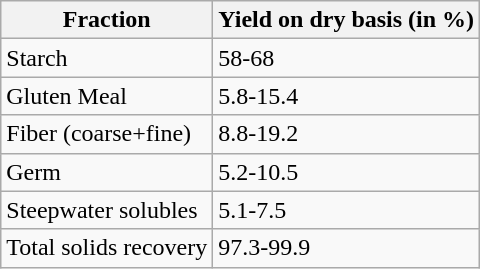<table class="wikitable">
<tr>
<th>Fraction</th>
<th>Yield on dry basis (in %)</th>
</tr>
<tr>
<td>Starch</td>
<td>58-68</td>
</tr>
<tr>
<td>Gluten Meal</td>
<td>5.8-15.4</td>
</tr>
<tr>
<td>Fiber (coarse+fine)</td>
<td>8.8-19.2</td>
</tr>
<tr>
<td>Germ</td>
<td>5.2-10.5</td>
</tr>
<tr>
<td>Steepwater solubles</td>
<td>5.1-7.5</td>
</tr>
<tr>
<td>Total solids recovery</td>
<td>97.3-99.9</td>
</tr>
</table>
